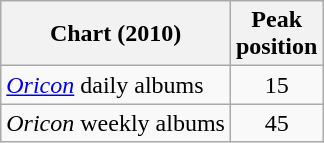<table class="wikitable">
<tr>
<th>Chart (2010)</th>
<th>Peak<br>position</th>
</tr>
<tr>
<td><em><a href='#'>Oricon</a></em> daily albums</td>
<td align="center">15</td>
</tr>
<tr>
<td><em>Oricon</em> weekly albums</td>
<td align="center">45</td>
</tr>
</table>
